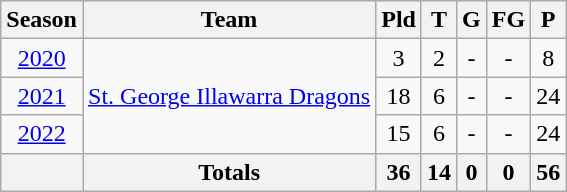<table class="wikitable" style="border-collapse:collapse;text-align:center">
<tr>
<th>Season</th>
<th>Team</th>
<th>Pld</th>
<th>T</th>
<th>G</th>
<th>FG</th>
<th>P</th>
</tr>
<tr>
<td><a href='#'>2020</a></td>
<td rowspan=3> <a href='#'>St. George Illawarra Dragons</a></td>
<td>3</td>
<td>2</td>
<td>-</td>
<td>-</td>
<td>8</td>
</tr>
<tr>
<td><a href='#'>2021</a></td>
<td>18</td>
<td>6</td>
<td>-</td>
<td>-</td>
<td>24</td>
</tr>
<tr>
<td><a href='#'>2022</a></td>
<td>15</td>
<td>6</td>
<td>-</td>
<td>-</td>
<td>24</td>
</tr>
<tr>
<th></th>
<th>Totals</th>
<th>36</th>
<th>14</th>
<th>0</th>
<th>0</th>
<th>56</th>
</tr>
</table>
